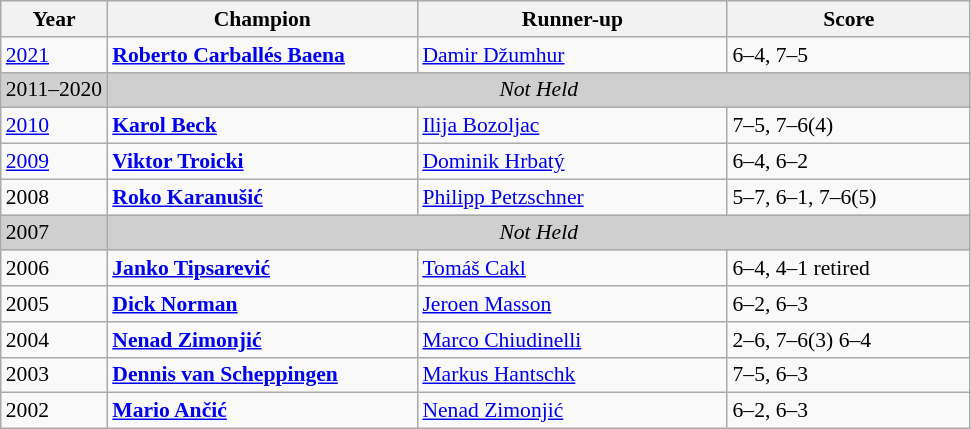<table class="wikitable" style="font-size:90%">
<tr>
<th>Year</th>
<th width="200">Champion</th>
<th width="200">Runner-up</th>
<th width="155">Score</th>
</tr>
<tr>
<td><a href='#'>2021</a></td>
<td> <strong><a href='#'>Roberto Carballés Baena</a></strong></td>
<td> <a href='#'>Damir Džumhur</a></td>
<td>6–4, 7–5</td>
</tr>
<tr>
<td style="background:#cfcfcf">2011–2020</td>
<td colspan=3 align=center style="background:#cfcfcf"><em>Not Held</em></td>
</tr>
<tr>
<td><a href='#'>2010</a></td>
<td> <strong><a href='#'>Karol Beck</a></strong></td>
<td> <a href='#'>Ilija Bozoljac</a></td>
<td>7–5, 7–6(4)</td>
</tr>
<tr>
<td><a href='#'>2009</a></td>
<td> <strong><a href='#'>Viktor Troicki</a></strong></td>
<td> <a href='#'>Dominik Hrbatý</a></td>
<td>6–4, 6–2</td>
</tr>
<tr>
<td>2008</td>
<td> <strong><a href='#'>Roko Karanušić</a></strong></td>
<td> <a href='#'>Philipp Petzschner</a></td>
<td>5–7, 6–1, 7–6(5)</td>
</tr>
<tr>
<td style="background:#cfcfcf">2007</td>
<td colspan=3 align=center style="background:#cfcfcf"><em>Not Held</em></td>
</tr>
<tr>
<td>2006</td>
<td> <strong><a href='#'>Janko Tipsarević</a></strong></td>
<td> <a href='#'>Tomáš Cakl</a></td>
<td>6–4, 4–1 retired</td>
</tr>
<tr>
<td>2005</td>
<td> <strong><a href='#'>Dick Norman</a></strong></td>
<td> <a href='#'>Jeroen Masson</a></td>
<td>6–2, 6–3</td>
</tr>
<tr>
<td>2004</td>
<td> <strong><a href='#'>Nenad Zimonjić</a></strong></td>
<td> <a href='#'>Marco Chiudinelli</a></td>
<td>2–6, 7–6(3) 6–4</td>
</tr>
<tr>
<td>2003</td>
<td> <strong><a href='#'>Dennis van Scheppingen</a></strong></td>
<td> <a href='#'>Markus Hantschk</a></td>
<td>7–5, 6–3</td>
</tr>
<tr>
<td>2002</td>
<td> <strong><a href='#'>Mario Ančić</a></strong></td>
<td> <a href='#'>Nenad Zimonjić</a></td>
<td>6–2, 6–3</td>
</tr>
</table>
